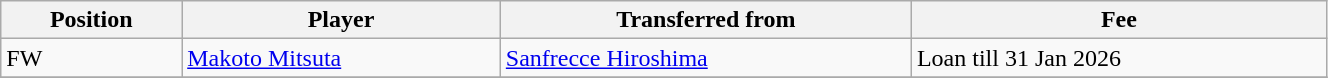<table class="wikitable sortable" style="width:70%; text-align:center; font-size:100%; text-align:left;">
<tr>
<th>Position</th>
<th>Player</th>
<th>Transferred from</th>
<th>Fee</th>
</tr>
<tr>
<td>FW</td>
<td> <a href='#'>Makoto Mitsuta</a></td>
<td> <a href='#'>Sanfrecce Hiroshima</a></td>
<td>Loan till 31 Jan 2026 </td>
</tr>
<tr>
</tr>
</table>
